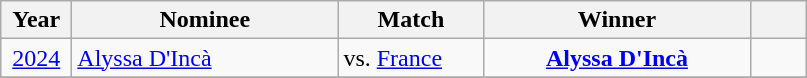<table class="wikitable">
<tr>
<th width=40>Year</th>
<th width=170>Nominee</th>
<th width=90>Match</th>
<th width=170>Winner</th>
<th width=30></th>
</tr>
<tr>
<td align=center><a href='#'>2024</a></td>
<td><a href='#'>Alyssa D'Incà</a></td>
<td>vs. <a href='#'>France</a></td>
<td align=center><strong><a href='#'>Alyssa D'Incà</a></strong></td>
<td align=center></td>
</tr>
<tr>
</tr>
</table>
